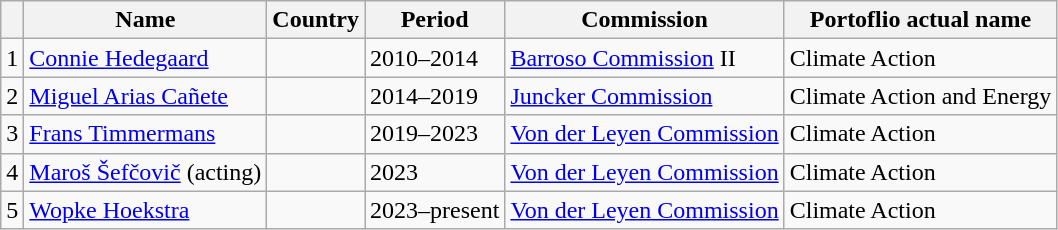<table class="wikitable">
<tr>
<th></th>
<th>Name</th>
<th>Country</th>
<th>Period</th>
<th>Commission</th>
<th>Portoflio actual name</th>
</tr>
<tr>
<td>1</td>
<td><a href='#'>Connie Hedegaard</a></td>
<td></td>
<td>2010–2014</td>
<td><a href='#'>Barroso Commission</a> II</td>
<td>Climate Action</td>
</tr>
<tr>
<td>2</td>
<td><a href='#'>Miguel Arias Cañete</a></td>
<td></td>
<td>2014–2019</td>
<td><a href='#'>Juncker Commission</a></td>
<td>Climate Action and Energy</td>
</tr>
<tr>
<td>3</td>
<td><a href='#'>Frans Timmermans</a></td>
<td></td>
<td>2019–2023</td>
<td><a href='#'>Von der Leyen Commission</a></td>
<td>Climate Action</td>
</tr>
<tr>
<td>4</td>
<td><a href='#'>Maroš Šefčovič</a> (acting)</td>
<td></td>
<td>2023</td>
<td><a href='#'>Von der Leyen Commission</a></td>
<td>Climate Action</td>
</tr>
<tr>
<td>5</td>
<td><a href='#'>Wopke Hoekstra</a></td>
<td></td>
<td>2023–present</td>
<td><a href='#'>Von der Leyen Commission</a></td>
<td>Climate Action</td>
</tr>
</table>
